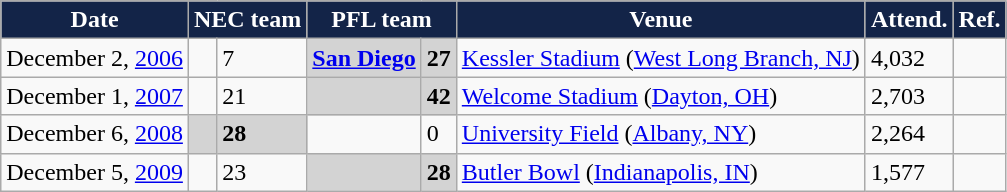<table class="wikitable" style="text-align:left">
<tr>
<th style="background:#132448; color:#FFFFFF;">Date</th>
<th style="background:#132448; color:#FFFFFF;" colspan="2">NEC team</th>
<th style="background:#132448; color:#FFFFFF;" colspan="2">PFL team</th>
<th style="background:#132448; color:#FFFFFF;">Venue</th>
<th style="background:#132448; color:#FFFFFF;">Attend.</th>
<th style="background:#132448; color:#FFFFFF;">Ref.</th>
</tr>
<tr>
<td>December 2, <a href='#'>2006</a></td>
<td></td>
<td>7</td>
<td bgcolor=lightgrey><strong><a href='#'>San Diego</a></strong></td>
<td bgcolor=lightgrey><strong>27</strong></td>
<td><a href='#'>Kessler Stadium</a> (<a href='#'>West Long Branch, NJ</a>)</td>
<td>4,032</td>
<td></td>
</tr>
<tr>
<td>December 1, <a href='#'>2007</a></td>
<td></td>
<td>21</td>
<td bgcolor=lightgrey><strong></strong></td>
<td bgcolor=lightgrey><strong>42</strong></td>
<td><a href='#'>Welcome Stadium</a> (<a href='#'>Dayton, OH</a>)</td>
<td>2,703</td>
<td></td>
</tr>
<tr>
<td>December 6, <a href='#'>2008</a></td>
<td bgcolor=lightgrey><strong></strong></td>
<td bgcolor=lightgrey><strong>28</strong></td>
<td></td>
<td>0</td>
<td><a href='#'>University Field</a> (<a href='#'>Albany, NY</a>)</td>
<td>2,264</td>
<td></td>
</tr>
<tr>
<td>December 5, <a href='#'>2009</a></td>
<td></td>
<td>23</td>
<td bgcolor=lightgrey><strong></strong></td>
<td bgcolor=lightgrey><strong>28</strong></td>
<td><a href='#'>Butler Bowl</a> (<a href='#'>Indianapolis, IN</a>)</td>
<td>1,577</td>
<td></td>
</tr>
</table>
